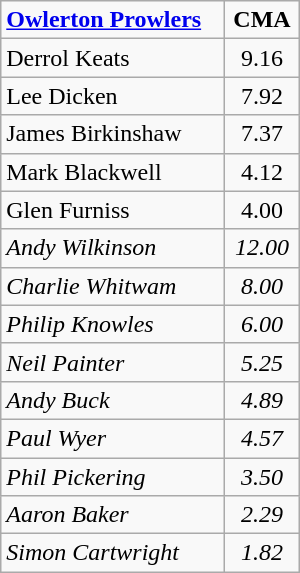<table class=wikitable width="200">
<tr>
<td><strong><a href='#'>Owlerton Prowlers</a></strong></td>
<td align="center"><strong>CMA</strong></td>
</tr>
<tr>
<td>Derrol Keats</td>
<td align="center">9.16</td>
</tr>
<tr>
<td>Lee Dicken</td>
<td align="center">7.92</td>
</tr>
<tr>
<td>James Birkinshaw</td>
<td align="center">7.37</td>
</tr>
<tr>
<td>Mark Blackwell</td>
<td align="center">4.12</td>
</tr>
<tr>
<td>Glen Furniss</td>
<td align="center">4.00</td>
</tr>
<tr>
<td><em>Andy Wilkinson</em></td>
<td align="center"><em>12.00</em></td>
</tr>
<tr>
<td><em>Charlie Whitwam</em></td>
<td align="center"><em>8.00</em></td>
</tr>
<tr>
<td><em>Philip Knowles</em></td>
<td align="center"><em>6.00</em></td>
</tr>
<tr>
<td><em>Neil Painter</em></td>
<td align="center"><em>5.25</em></td>
</tr>
<tr>
<td><em>Andy Buck</em></td>
<td align="center"><em>4.89</em></td>
</tr>
<tr>
<td><em>Paul Wyer</em></td>
<td align="center"><em>4.57</em></td>
</tr>
<tr>
<td><em>Phil Pickering</em></td>
<td align="center"><em>3.50</em></td>
</tr>
<tr>
<td><em>Aaron Baker</em></td>
<td align="center"><em>2.29</em></td>
</tr>
<tr>
<td><em>Simon Cartwright</em></td>
<td align="center"><em>1.82</em></td>
</tr>
</table>
